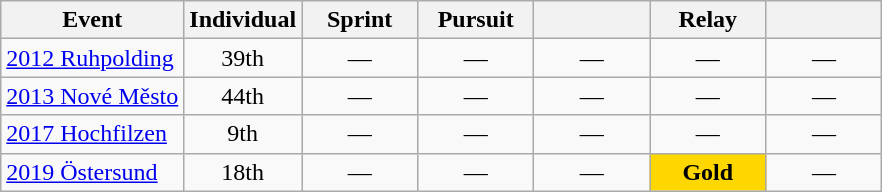<table class="wikitable" style="text-align: center;">
<tr ">
<th>Event</th>
<th style="width:70px;">Individual</th>
<th style="width:70px;">Sprint</th>
<th style="width:70px;">Pursuit</th>
<th style="width:70px;"></th>
<th style="width:70px;">Relay</th>
<th style="width:70px;"></th>
</tr>
<tr>
<td align=left> <a href='#'>2012 Ruhpolding</a></td>
<td>39th</td>
<td>—</td>
<td>—</td>
<td>—</td>
<td>—</td>
<td>—</td>
</tr>
<tr>
<td align=left> <a href='#'>2013 Nové Město</a></td>
<td>44th</td>
<td>—</td>
<td>—</td>
<td>—</td>
<td>—</td>
<td>—</td>
</tr>
<tr>
<td align=left> <a href='#'>2017 Hochfilzen</a></td>
<td>9th</td>
<td>—</td>
<td>—</td>
<td>—</td>
<td>—</td>
<td>—</td>
</tr>
<tr>
<td align=left> <a href='#'>2019 Östersund</a></td>
<td>18th</td>
<td>—</td>
<td>—</td>
<td>—</td>
<td — style="background:gold;"><strong>Gold</strong></td>
<td>—</td>
</tr>
</table>
